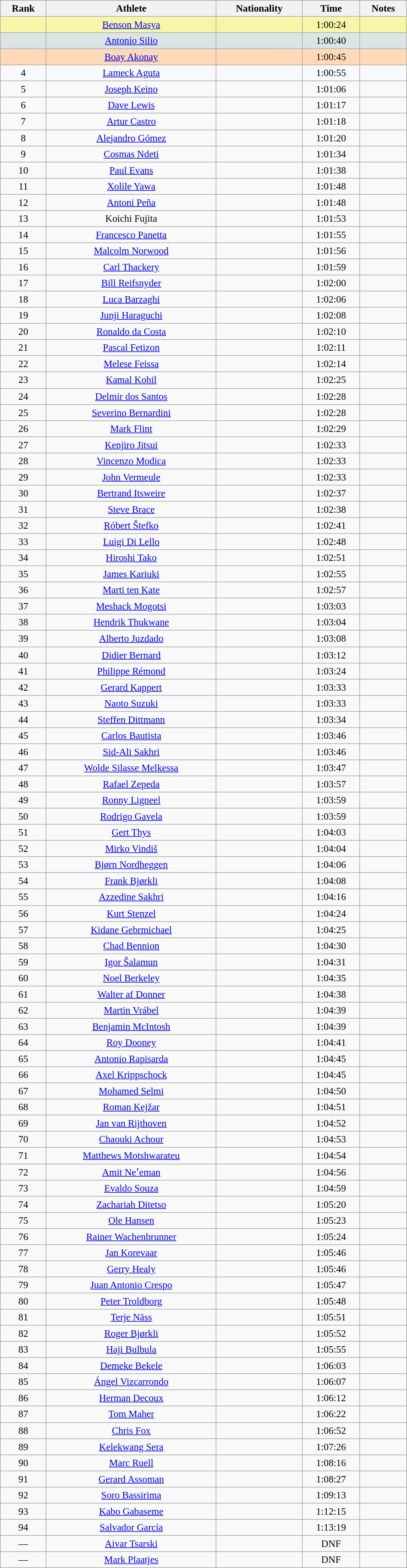<table class="wikitable sortable" style=" text-align:center; font-size:95%;" width="50%">
<tr>
<th>Rank</th>
<th>Athlete</th>
<th>Nationality</th>
<th>Time</th>
<th>Notes</th>
</tr>
<tr bgcolor="#F7F6A8">
<td align=center></td>
<td><a href='#'>Benson Masya</a></td>
<td></td>
<td>1:00:24</td>
<td></td>
</tr>
<tr bgcolor="#DCE5E5">
<td align=center></td>
<td><a href='#'>Antonio Silio</a></td>
<td></td>
<td>1:00:40</td>
<td></td>
</tr>
<tr bgcolor="#FFDAB9">
<td align=center></td>
<td><a href='#'>Boay Akonay</a></td>
<td></td>
<td>1:00:45</td>
<td></td>
</tr>
<tr>
<td align=center>4</td>
<td><a href='#'>Lameck Aguta</a></td>
<td></td>
<td>1:00:55</td>
<td></td>
</tr>
<tr>
<td align=center>5</td>
<td><a href='#'>Joseph Keino</a></td>
<td></td>
<td>1:01:06</td>
<td></td>
</tr>
<tr>
<td align=center>6</td>
<td><a href='#'>Dave Lewis</a></td>
<td></td>
<td>1:01:17</td>
<td></td>
</tr>
<tr>
<td align=center>7</td>
<td><a href='#'>Artur Castro</a></td>
<td></td>
<td>1:01:18</td>
<td></td>
</tr>
<tr>
<td align=center>8</td>
<td><a href='#'>Alejandro Gómez</a></td>
<td></td>
<td>1:01:20</td>
<td></td>
</tr>
<tr>
<td align=center>9</td>
<td><a href='#'>Cosmas Ndeti</a></td>
<td></td>
<td>1:01:34</td>
<td></td>
</tr>
<tr>
<td align=center>10</td>
<td><a href='#'>Paul Evans</a></td>
<td></td>
<td>1:01:38</td>
<td></td>
</tr>
<tr>
<td align=center>11</td>
<td><a href='#'>Xolile Yawa</a></td>
<td></td>
<td>1:01:48</td>
<td></td>
</tr>
<tr>
<td align=center>12</td>
<td><a href='#'>Antoni Peña</a></td>
<td></td>
<td>1:01:48</td>
<td></td>
</tr>
<tr>
<td align=center>13</td>
<td>Koichi Fujita</td>
<td></td>
<td>1:01:53</td>
<td></td>
</tr>
<tr>
<td align=center>14</td>
<td><a href='#'>Francesco Panetta</a></td>
<td></td>
<td>1:01:55</td>
<td></td>
</tr>
<tr>
<td align=center>15</td>
<td><a href='#'>Malcolm Norwood</a></td>
<td></td>
<td>1:01:56</td>
<td></td>
</tr>
<tr>
<td align=center>16</td>
<td><a href='#'>Carl Thackery</a></td>
<td></td>
<td>1:01:59</td>
<td></td>
</tr>
<tr>
<td align=center>17</td>
<td><a href='#'>Bill Reifsnyder</a></td>
<td></td>
<td>1:02:00</td>
<td></td>
</tr>
<tr>
<td align=center>18</td>
<td><a href='#'>Luca Barzaghi</a></td>
<td></td>
<td>1:02:06</td>
<td></td>
</tr>
<tr>
<td align=center>19</td>
<td><a href='#'>Junji Haraguchi</a></td>
<td></td>
<td>1:02:08</td>
<td></td>
</tr>
<tr>
<td align=center>20</td>
<td><a href='#'>Ronaldo da Costa</a></td>
<td></td>
<td>1:02:10</td>
<td></td>
</tr>
<tr>
<td align=center>21</td>
<td><a href='#'>Pascal Fetizon</a></td>
<td></td>
<td>1:02:11</td>
<td></td>
</tr>
<tr>
<td align=center>22</td>
<td><a href='#'>Melese Feissa</a></td>
<td></td>
<td>1:02:14</td>
<td></td>
</tr>
<tr>
<td align=center>23</td>
<td><a href='#'>Kamal Kohil</a></td>
<td></td>
<td>1:02:25</td>
<td></td>
</tr>
<tr>
<td align=center>24</td>
<td><a href='#'>Delmir dos Santos</a></td>
<td></td>
<td>1:02:28</td>
<td></td>
</tr>
<tr>
<td align=center>25</td>
<td><a href='#'>Severino Bernardini</a></td>
<td></td>
<td>1:02:28</td>
<td></td>
</tr>
<tr>
<td align=center>26</td>
<td><a href='#'>Mark Flint</a></td>
<td></td>
<td>1:02:29</td>
<td></td>
</tr>
<tr>
<td align=center>27</td>
<td><a href='#'>Kenjiro Jitsui</a></td>
<td></td>
<td>1:02:33</td>
<td></td>
</tr>
<tr>
<td align=center>28</td>
<td><a href='#'>Vincenzo Modica</a></td>
<td></td>
<td>1:02:33</td>
<td></td>
</tr>
<tr>
<td align=center>29</td>
<td><a href='#'>John Vermeule</a></td>
<td></td>
<td>1:02:33</td>
<td></td>
</tr>
<tr>
<td align=center>30</td>
<td><a href='#'>Bertrand Itsweire</a></td>
<td></td>
<td>1:02:37</td>
<td></td>
</tr>
<tr>
<td align=center>31</td>
<td><a href='#'>Steve Brace</a></td>
<td></td>
<td>1:02:38</td>
<td></td>
</tr>
<tr>
<td align=center>32</td>
<td><a href='#'>Róbert Štefko</a></td>
<td></td>
<td>1:02:41</td>
<td></td>
</tr>
<tr>
<td align=center>33</td>
<td><a href='#'>Luigi Di Lello</a></td>
<td></td>
<td>1:02:48</td>
<td></td>
</tr>
<tr>
<td align=center>34</td>
<td><a href='#'>Hiroshi Tako</a></td>
<td></td>
<td>1:02:51</td>
<td></td>
</tr>
<tr>
<td align=center>35</td>
<td><a href='#'>James Kariuki</a></td>
<td></td>
<td>1:02:55</td>
<td></td>
</tr>
<tr>
<td align=center>36</td>
<td><a href='#'>Marti ten Kate</a></td>
<td></td>
<td>1:02:57</td>
<td></td>
</tr>
<tr>
<td align=center>37</td>
<td><a href='#'>Meshack Mogotsi</a></td>
<td></td>
<td>1:03:03</td>
<td></td>
</tr>
<tr>
<td align=center>38</td>
<td><a href='#'>Hendrik Thukwane</a></td>
<td></td>
<td>1:03:04</td>
<td></td>
</tr>
<tr>
<td align=center>39</td>
<td><a href='#'>Alberto Juzdado</a></td>
<td></td>
<td>1:03:08</td>
<td></td>
</tr>
<tr>
<td align=center>40</td>
<td><a href='#'>Didier Bernard</a></td>
<td></td>
<td>1:03:12</td>
<td></td>
</tr>
<tr>
<td align=center>41</td>
<td><a href='#'>Philippe Rémond</a></td>
<td></td>
<td>1:03:24</td>
<td></td>
</tr>
<tr>
<td align=center>42</td>
<td><a href='#'>Gerard Kappert</a></td>
<td></td>
<td>1:03:33</td>
<td></td>
</tr>
<tr>
<td align=center>43</td>
<td><a href='#'>Naoto Suzuki</a></td>
<td></td>
<td>1:03:33</td>
<td></td>
</tr>
<tr>
<td align=center>44</td>
<td><a href='#'>Steffen Dittmann</a></td>
<td></td>
<td>1:03:34</td>
<td></td>
</tr>
<tr>
<td align=center>45</td>
<td><a href='#'>Carlos Bautista</a></td>
<td></td>
<td>1:03:46</td>
<td></td>
</tr>
<tr>
<td align=center>46</td>
<td><a href='#'>Sid-Ali Sakhri</a></td>
<td></td>
<td>1:03:46</td>
<td></td>
</tr>
<tr>
<td align=center>47</td>
<td><a href='#'>Wolde Silasse Melkessa</a></td>
<td></td>
<td>1:03:47</td>
<td></td>
</tr>
<tr>
<td align=center>48</td>
<td><a href='#'>Rafael Zepeda</a></td>
<td></td>
<td>1:03:57</td>
<td></td>
</tr>
<tr>
<td align=center>49</td>
<td><a href='#'>Ronny Ligneel</a></td>
<td></td>
<td>1:03:59</td>
<td></td>
</tr>
<tr>
<td align=center>50</td>
<td><a href='#'>Rodrigo Gavela</a></td>
<td></td>
<td>1:03:59</td>
<td></td>
</tr>
<tr>
<td align=center>51</td>
<td><a href='#'>Gert Thys</a></td>
<td></td>
<td>1:04:03</td>
<td></td>
</tr>
<tr>
<td align=center>52</td>
<td><a href='#'>Mirko Vindiš</a></td>
<td></td>
<td>1:04:04</td>
<td></td>
</tr>
<tr>
<td align=center>53</td>
<td><a href='#'>Bjørn Nordheggen</a></td>
<td></td>
<td>1:04:06</td>
<td></td>
</tr>
<tr>
<td align=center>54</td>
<td><a href='#'>Frank Bjørkli</a></td>
<td></td>
<td>1:04:08</td>
<td></td>
</tr>
<tr>
<td align=center>55</td>
<td><a href='#'>Azzedine Sakhri</a></td>
<td></td>
<td>1:04:16</td>
<td></td>
</tr>
<tr>
<td align=center>56</td>
<td><a href='#'>Kurt Stenzel</a></td>
<td></td>
<td>1:04:24</td>
<td></td>
</tr>
<tr>
<td align=center>57</td>
<td><a href='#'>Kidane Gebrmichael</a></td>
<td></td>
<td>1:04:25</td>
<td></td>
</tr>
<tr>
<td align=center>58</td>
<td><a href='#'>Chad Bennion</a></td>
<td></td>
<td>1:04:30</td>
<td></td>
</tr>
<tr>
<td align=center>59</td>
<td><a href='#'>Igor Šalamun</a></td>
<td></td>
<td>1:04:31</td>
<td></td>
</tr>
<tr>
<td align=center>60</td>
<td><a href='#'>Noel Berkeley</a></td>
<td></td>
<td>1:04:35</td>
<td></td>
</tr>
<tr>
<td align=center>61</td>
<td><a href='#'>Walter af Donner</a></td>
<td></td>
<td>1:04:38</td>
<td></td>
</tr>
<tr>
<td align=center>62</td>
<td><a href='#'>Martin Vrábel</a></td>
<td></td>
<td>1:04:39</td>
<td></td>
</tr>
<tr>
<td align=center>63</td>
<td><a href='#'>Benjamin McIntosh</a></td>
<td></td>
<td>1:04:39</td>
<td></td>
</tr>
<tr>
<td align=center>64</td>
<td><a href='#'>Roy Dooney</a></td>
<td></td>
<td>1:04:41</td>
<td></td>
</tr>
<tr>
<td align=center>65</td>
<td><a href='#'>Antonio Rapisarda</a></td>
<td></td>
<td>1:04:45</td>
<td></td>
</tr>
<tr>
<td align=center>66</td>
<td><a href='#'>Axel Krippschock</a></td>
<td></td>
<td>1:04:45</td>
<td></td>
</tr>
<tr>
<td align=center>67</td>
<td><a href='#'>Mohamed Selmi</a></td>
<td></td>
<td>1:04:50</td>
<td></td>
</tr>
<tr>
<td align=center>68</td>
<td><a href='#'>Roman Kejžar</a></td>
<td></td>
<td>1:04:51</td>
<td></td>
</tr>
<tr>
<td align=center>69</td>
<td><a href='#'>Jan van Rijthoven</a></td>
<td></td>
<td>1:04:52</td>
<td></td>
</tr>
<tr>
<td align=center>70</td>
<td><a href='#'>Chaouki Achour</a></td>
<td></td>
<td>1:04:53</td>
<td></td>
</tr>
<tr>
<td align=center>71</td>
<td><a href='#'>Matthews Motshwarateu</a></td>
<td></td>
<td>1:04:54</td>
<td></td>
</tr>
<tr>
<td align=center>72</td>
<td><a href='#'>Amit Neʼeman</a></td>
<td></td>
<td>1:04:56</td>
<td></td>
</tr>
<tr>
<td align=center>73</td>
<td><a href='#'>Evaldo Souza</a></td>
<td></td>
<td>1:04:59</td>
<td></td>
</tr>
<tr>
<td align=center>74</td>
<td><a href='#'>Zachariah Ditetso</a></td>
<td></td>
<td>1:05:20</td>
<td></td>
</tr>
<tr>
<td align=center>75</td>
<td><a href='#'>Ole Hansen</a></td>
<td></td>
<td>1:05:23</td>
<td></td>
</tr>
<tr>
<td align=center>76</td>
<td><a href='#'>Rainer Wachenbrunner</a></td>
<td></td>
<td>1:05:24</td>
<td></td>
</tr>
<tr>
<td align=center>77</td>
<td><a href='#'>Jan Korevaar</a></td>
<td></td>
<td>1:05:46</td>
<td></td>
</tr>
<tr>
<td align=center>78</td>
<td><a href='#'>Gerry Healy</a></td>
<td></td>
<td>1:05:46</td>
<td></td>
</tr>
<tr>
<td align=center>79</td>
<td><a href='#'>Juan Antonio Crespo</a></td>
<td></td>
<td>1:05:47</td>
<td></td>
</tr>
<tr>
<td align=center>80</td>
<td><a href='#'>Peter Troldborg</a></td>
<td></td>
<td>1:05:48</td>
<td></td>
</tr>
<tr>
<td align=center>81</td>
<td><a href='#'>Terje Näss</a></td>
<td></td>
<td>1:05:51</td>
<td></td>
</tr>
<tr>
<td align=center>82</td>
<td><a href='#'>Roger Bjørkli</a></td>
<td></td>
<td>1:05:52</td>
<td></td>
</tr>
<tr>
<td align=center>83</td>
<td><a href='#'>Haji Bulbula</a></td>
<td></td>
<td>1:05:55</td>
<td></td>
</tr>
<tr>
<td align=center>84</td>
<td><a href='#'>Demeke Bekele</a></td>
<td></td>
<td>1:06:03</td>
<td></td>
</tr>
<tr>
<td align=center>85</td>
<td><a href='#'>Ángel Vizcarrondo</a></td>
<td></td>
<td>1:06:07</td>
<td></td>
</tr>
<tr>
<td align=center>86</td>
<td><a href='#'>Herman Decoux</a></td>
<td></td>
<td>1:06:12</td>
<td></td>
</tr>
<tr>
<td align=center>87</td>
<td><a href='#'>Tom Maher</a></td>
<td></td>
<td>1:06:22</td>
<td></td>
</tr>
<tr>
<td align=center>88</td>
<td><a href='#'>Chris Fox</a></td>
<td></td>
<td>1:06:52</td>
<td></td>
</tr>
<tr>
<td align=center>89</td>
<td><a href='#'>Kelekwang Sera</a></td>
<td></td>
<td>1:07:26</td>
<td></td>
</tr>
<tr>
<td align=center>90</td>
<td><a href='#'>Marc Ruell</a></td>
<td></td>
<td>1:08:16</td>
<td></td>
</tr>
<tr>
<td align=center>91</td>
<td><a href='#'>Gerard Assoman</a></td>
<td></td>
<td>1:08:27</td>
<td></td>
</tr>
<tr>
<td align=center>92</td>
<td><a href='#'>Soro Bassirima</a></td>
<td></td>
<td>1:09:13</td>
<td></td>
</tr>
<tr>
<td align=center>93</td>
<td><a href='#'>Kabo Gabaseme</a></td>
<td></td>
<td>1:12:15</td>
<td></td>
</tr>
<tr>
<td align=center>94</td>
<td><a href='#'>Salvador García</a></td>
<td></td>
<td>1:13:19</td>
<td></td>
</tr>
<tr>
<td align=center>—</td>
<td><a href='#'>Aivar Tsarski</a></td>
<td></td>
<td>DNF</td>
<td></td>
</tr>
<tr>
<td align=center>—</td>
<td><a href='#'>Mark Plaatjes</a></td>
<td></td>
<td>DNF</td>
<td></td>
</tr>
</table>
